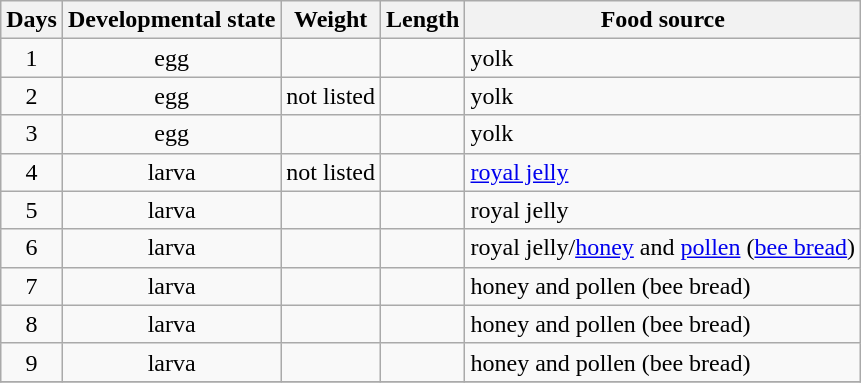<table class="wikitable">
<tr>
<th align=center>Days</th>
<th align=center>Developmental state</th>
<th>Weight</th>
<th>Length</th>
<th>Food source</th>
</tr>
<tr>
<td align=center>1</td>
<td align=center>egg</td>
<td align=right></td>
<td></td>
<td>yolk</td>
</tr>
<tr>
<td align=center>2</td>
<td align=center>egg</td>
<td align=right>not listed</td>
<td></td>
<td>yolk</td>
</tr>
<tr>
<td align=center>3</td>
<td align=center>egg</td>
<td align=right></td>
<td></td>
<td>yolk</td>
</tr>
<tr>
<td align=center>4</td>
<td align=center>larva</td>
<td align=right>not listed</td>
<td></td>
<td><a href='#'>royal jelly</a></td>
</tr>
<tr>
<td align=center>5</td>
<td align=center>larva</td>
<td align=right></td>
<td></td>
<td>royal jelly</td>
</tr>
<tr>
<td align=center>6</td>
<td align=center>larva</td>
<td align=right></td>
<td></td>
<td>royal jelly/<a href='#'>honey</a> and <a href='#'>pollen</a> (<a href='#'>bee bread</a>)</td>
</tr>
<tr>
<td align=center>7</td>
<td align=center>larva</td>
<td align=right></td>
<td></td>
<td>honey and pollen (bee bread)</td>
</tr>
<tr>
<td align=center>8</td>
<td align=center>larva</td>
<td align=right></td>
<td></td>
<td>honey and pollen (bee bread)</td>
</tr>
<tr>
<td align=center>9</td>
<td align=center>larva</td>
<td align=right></td>
<td></td>
<td>honey and pollen (bee bread)</td>
</tr>
<tr>
</tr>
</table>
